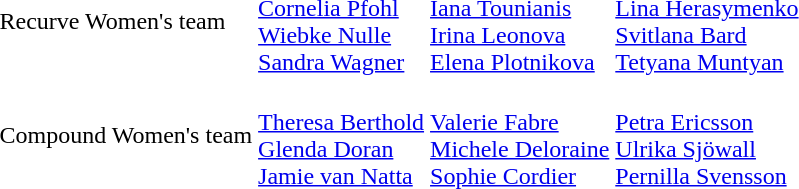<table>
<tr>
<td>Recurve Women's team<br></td>
<td><br><a href='#'>Cornelia Pfohl</a><br><a href='#'>Wiebke Nulle</a><br><a href='#'>Sandra Wagner</a></td>
<td><br><a href='#'>Iana Tounianis</a><br><a href='#'>Irina Leonova</a><br><a href='#'>Elena Plotnikova</a></td>
<td><br><a href='#'>Lina Herasymenko</a><br><a href='#'>Svitlana Bard</a><br><a href='#'>Tetyana Muntyan</a></td>
</tr>
<tr>
<td>Compound Women's team<br></td>
<td><br><a href='#'>Theresa Berthold</a><br><a href='#'>Glenda Doran</a><br><a href='#'>Jamie van Natta</a></td>
<td><br><a href='#'>Valerie Fabre</a><br><a href='#'>Michele Deloraine</a><br><a href='#'>Sophie Cordier</a></td>
<td><br><a href='#'>Petra Ericsson</a><br><a href='#'>Ulrika Sjöwall</a><br><a href='#'>Pernilla Svensson</a></td>
</tr>
</table>
